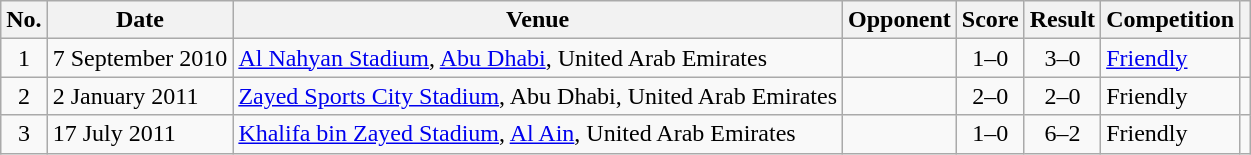<table class="wikitable sortable">
<tr>
<th scope="col">No.</th>
<th scope="col">Date</th>
<th scope="col">Venue</th>
<th scope="col">Opponent</th>
<th scope="col">Score</th>
<th scope="col">Result</th>
<th scope="col">Competition</th>
<th scope="col" class="unsortable"></th>
</tr>
<tr>
<td align="center">1</td>
<td>7 September 2010</td>
<td><a href='#'>Al Nahyan Stadium</a>, <a href='#'>Abu Dhabi</a>, United Arab Emirates</td>
<td></td>
<td align="center">1–0</td>
<td align="center">3–0</td>
<td><a href='#'>Friendly</a></td>
<td></td>
</tr>
<tr>
<td align="center">2</td>
<td>2 January 2011</td>
<td><a href='#'>Zayed Sports City Stadium</a>, Abu Dhabi, United Arab Emirates</td>
<td></td>
<td align="center">2–0</td>
<td align="center">2–0</td>
<td>Friendly</td>
<td></td>
</tr>
<tr>
<td align="center">3</td>
<td>17 July 2011</td>
<td><a href='#'>Khalifa bin Zayed Stadium</a>, <a href='#'>Al Ain</a>, United Arab Emirates</td>
<td></td>
<td align="center">1–0</td>
<td style="text-align:center">6–2</td>
<td>Friendly</td>
<td></td>
</tr>
</table>
